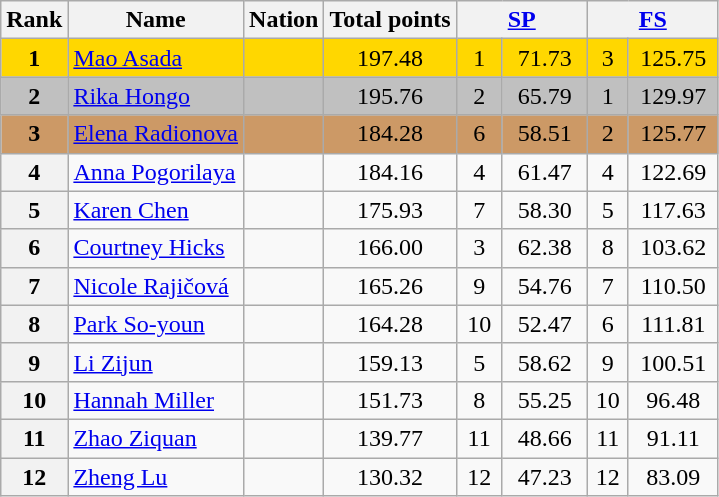<table class="wikitable sortable">
<tr>
<th>Rank</th>
<th>Name</th>
<th>Nation</th>
<th>Total points</th>
<th colspan="2" width="80px"><a href='#'>SP</a></th>
<th colspan="2" width="80px"><a href='#'>FS</a></th>
</tr>
<tr bgcolor="gold">
<td align="center"><strong>1</strong></td>
<td><a href='#'>Mao Asada</a></td>
<td></td>
<td align="center">197.48</td>
<td align="center">1</td>
<td align="center">71.73</td>
<td align="center">3</td>
<td align="center">125.75</td>
</tr>
<tr bgcolor="silver">
<td align="center"><strong>2</strong></td>
<td><a href='#'>Rika Hongo</a></td>
<td></td>
<td align="center">195.76</td>
<td align="center">2</td>
<td align="center">65.79</td>
<td align="center">1</td>
<td align="center">129.97</td>
</tr>
<tr bgcolor="cc9966">
<td align="center"><strong>3</strong></td>
<td><a href='#'>Elena Radionova</a></td>
<td></td>
<td align="center">184.28</td>
<td align="center">6</td>
<td align="center">58.51</td>
<td align="center">2</td>
<td align="center">125.77</td>
</tr>
<tr>
<th>4</th>
<td><a href='#'>Anna Pogorilaya</a></td>
<td></td>
<td align="center">184.16</td>
<td align="center">4</td>
<td align="center">61.47</td>
<td align="center">4</td>
<td align="center">122.69</td>
</tr>
<tr>
<th>5</th>
<td><a href='#'>Karen Chen</a></td>
<td></td>
<td align="center">175.93</td>
<td align="center">7</td>
<td align="center">58.30</td>
<td align="center">5</td>
<td align="center">117.63</td>
</tr>
<tr>
<th>6</th>
<td><a href='#'>Courtney Hicks</a></td>
<td></td>
<td align="center">166.00</td>
<td align="center">3</td>
<td align="center">62.38</td>
<td align="center">8</td>
<td align="center">103.62</td>
</tr>
<tr>
<th>7</th>
<td><a href='#'>Nicole Rajičová</a></td>
<td></td>
<td align="center">165.26</td>
<td align="center">9</td>
<td align="center">54.76</td>
<td align="center">7</td>
<td align="center">110.50</td>
</tr>
<tr>
<th>8</th>
<td><a href='#'>Park So-youn</a></td>
<td></td>
<td align="center">164.28</td>
<td align="center">10</td>
<td align="center">52.47</td>
<td align="center">6</td>
<td align="center">111.81</td>
</tr>
<tr>
<th>9</th>
<td><a href='#'>Li Zijun</a></td>
<td></td>
<td align="center">159.13</td>
<td align="center">5</td>
<td align="center">58.62</td>
<td align="center">9</td>
<td align="center">100.51</td>
</tr>
<tr>
<th>10</th>
<td><a href='#'>Hannah Miller</a></td>
<td></td>
<td align="center">151.73</td>
<td align="center">8</td>
<td align="center">55.25</td>
<td align="center">10</td>
<td align="center">96.48</td>
</tr>
<tr>
<th>11</th>
<td><a href='#'>Zhao Ziquan</a></td>
<td></td>
<td align="center">139.77</td>
<td align="center">11</td>
<td align="center">48.66</td>
<td align="center">11</td>
<td align="center">91.11</td>
</tr>
<tr>
<th>12</th>
<td><a href='#'>Zheng Lu</a></td>
<td></td>
<td align="center">130.32</td>
<td align="center">12</td>
<td align="center">47.23</td>
<td align="center">12</td>
<td align="center">83.09</td>
</tr>
</table>
